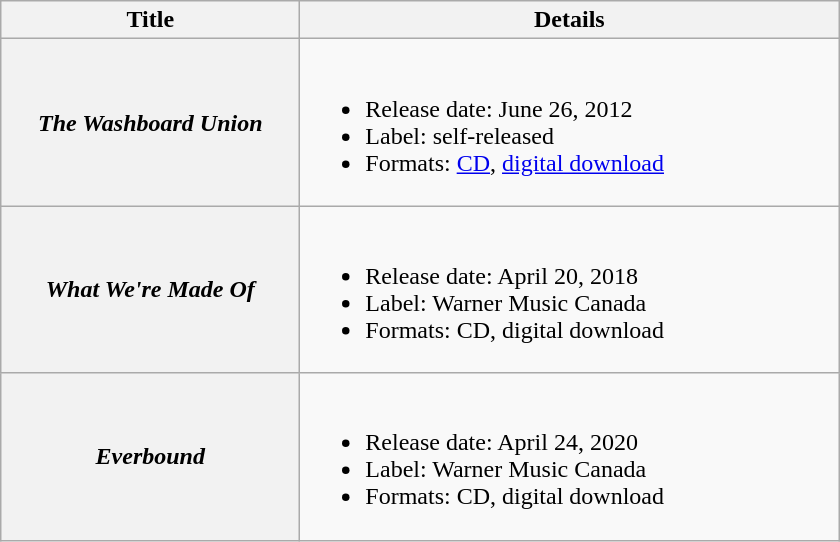<table class="wikitable plainrowheaders">
<tr>
<th style="width:12em;">Title</th>
<th style="width:22em;">Details</th>
</tr>
<tr>
<th scope="row"><em>The Washboard Union</em></th>
<td><br><ul><li>Release date: June 26, 2012</li><li>Label: self-released</li><li>Formats: <a href='#'>CD</a>, <a href='#'>digital download</a></li></ul></td>
</tr>
<tr>
<th scope="row"><em>What We're Made Of</em></th>
<td><br><ul><li>Release date: April 20, 2018 </li><li>Label: Warner Music Canada</li><li>Formats: CD, digital download</li></ul></td>
</tr>
<tr>
<th scope="row"><em>Everbound</em></th>
<td><br><ul><li>Release date: April 24, 2020</li><li>Label: Warner Music Canada</li><li>Formats: CD, digital download</li></ul></td>
</tr>
</table>
